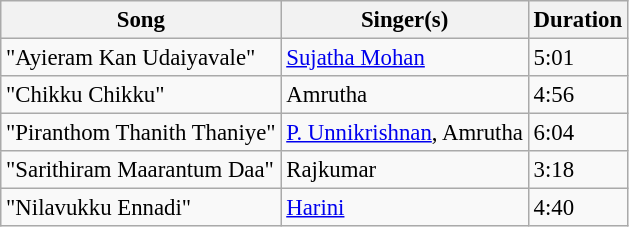<table class="wikitable" style="font-size:95%;">
<tr>
<th>Song</th>
<th>Singer(s)</th>
<th>Duration</th>
</tr>
<tr>
<td>"Ayieram Kan Udaiyavale"</td>
<td><a href='#'>Sujatha Mohan</a></td>
<td>5:01</td>
</tr>
<tr>
<td>"Chikku Chikku"</td>
<td>Amrutha</td>
<td>4:56</td>
</tr>
<tr>
<td>"Piranthom Thanith Thaniye"</td>
<td><a href='#'>P. Unnikrishnan</a>, Amrutha</td>
<td>6:04</td>
</tr>
<tr>
<td>"Sarithiram Maarantum Daa"</td>
<td>Rajkumar</td>
<td>3:18</td>
</tr>
<tr>
<td>"Nilavukku Ennadi"</td>
<td><a href='#'>Harini</a></td>
<td>4:40</td>
</tr>
</table>
